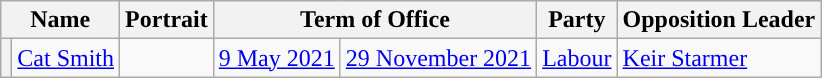<table class="wikitable">
<tr>
<th colspan="2">Name</th>
<th>Portrait</th>
<th colspan="2">Term of Office</th>
<th>Party</th>
<th>Opposition Leader</th>
</tr>
<tr>
<th style="background-color: "></th>
<td><a href='#'>Cat Smith</a></td>
<td></td>
<td><a href='#'>9 May 2021</a></td>
<td><a href='#'>29 November 2021</a></td>
<td><a href='#'>Labour</a></td>
<td><a href='#'>Keir Starmer</a></td>
</tr>
</table>
